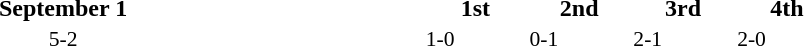<table width=60% cellspacing=1>
<tr>
<th width=20%></th>
<th width=16%>September 1</th>
<th width=20%></th>
<th width=8%>1st</th>
<th width=8%>2nd</th>
<th width=8%>3rd</th>
<th width=8%>4th</th>
</tr>
<tr style=font-size:90%>
<td align=right><strong></strong></td>
<td align=center>5-2</td>
<td></td>
<td>1-0</td>
<td>0-1</td>
<td>2-1</td>
<td>2-0</td>
</tr>
</table>
